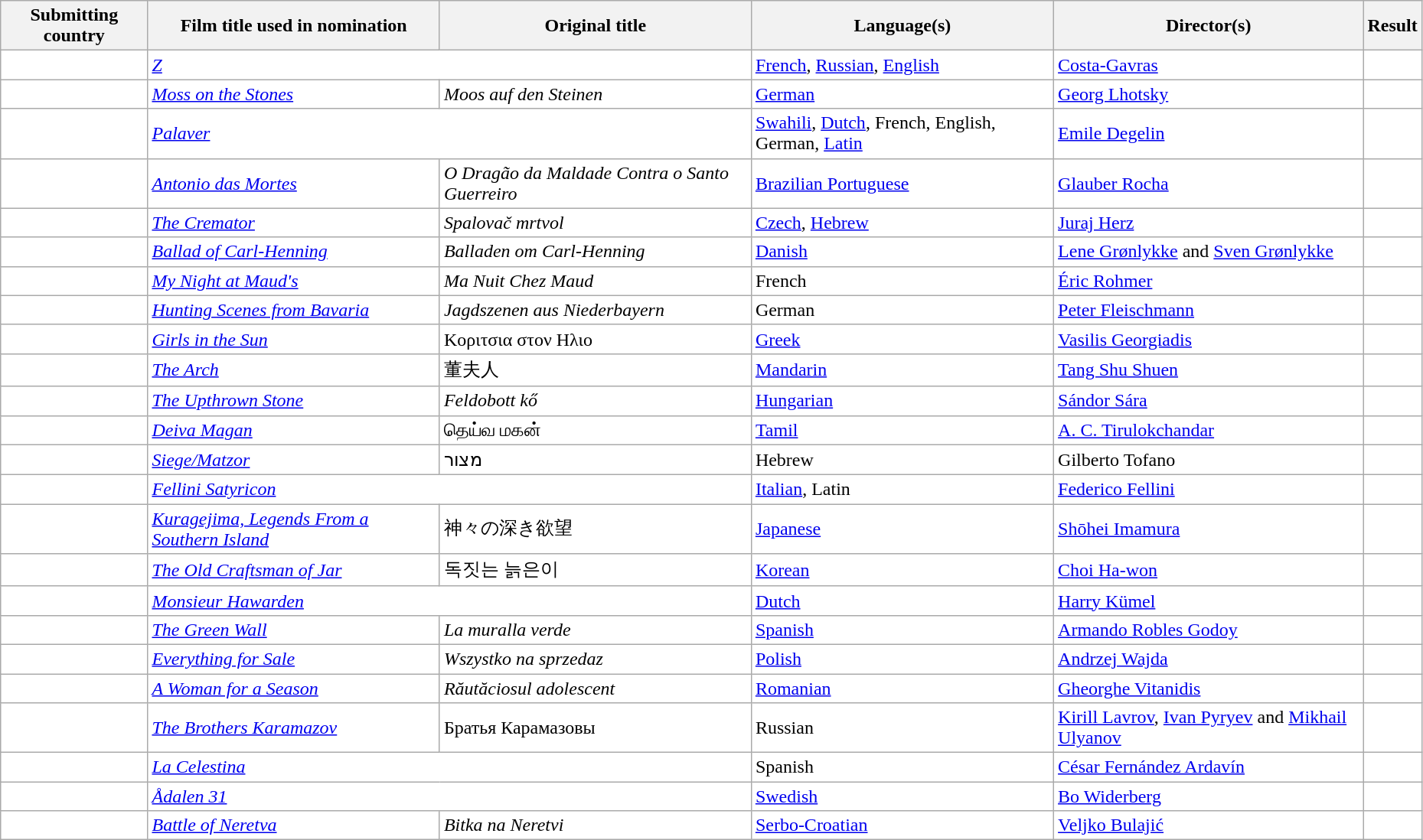<table class="wikitable sortable" width="98%" style="background:#ffffff;">
<tr>
<th>Submitting country</th>
<th>Film title used in nomination</th>
<th>Original title</th>
<th>Language(s)</th>
<th>Director(s)</th>
<th>Result</th>
</tr>
<tr>
<td></td>
<td colspan="2"><em><a href='#'>Z</a></em></td>
<td><a href='#'>French</a>, <a href='#'>Russian</a>, <a href='#'>English</a></td>
<td><a href='#'>Costa-Gavras</a></td>
<td></td>
</tr>
<tr>
<td></td>
<td><em><a href='#'>Moss on the Stones</a></em></td>
<td><em>Moos auf den Steinen</em></td>
<td><a href='#'>German</a></td>
<td><a href='#'>Georg Lhotsky</a></td>
<td></td>
</tr>
<tr>
<td></td>
<td colspan="2"><em><a href='#'>Palaver</a></em></td>
<td><a href='#'>Swahili</a>, <a href='#'>Dutch</a>, French, English, German, <a href='#'>Latin</a></td>
<td><a href='#'>Emile Degelin</a></td>
<td></td>
</tr>
<tr>
<td></td>
<td><em><a href='#'>Antonio das Mortes</a></em></td>
<td><em>O Dragão da Maldade Contra o Santo Guerreiro</em></td>
<td><a href='#'>Brazilian Portuguese</a></td>
<td><a href='#'>Glauber Rocha</a></td>
<td></td>
</tr>
<tr>
<td></td>
<td><em><a href='#'>The Cremator</a></em></td>
<td><em>Spalovač mrtvol</em></td>
<td><a href='#'>Czech</a>, <a href='#'>Hebrew</a></td>
<td><a href='#'>Juraj Herz</a></td>
<td></td>
</tr>
<tr>
<td></td>
<td><em><a href='#'>Ballad of Carl-Henning</a></em></td>
<td><em>Balladen om Carl-Henning</em></td>
<td><a href='#'>Danish</a></td>
<td><a href='#'>Lene Grønlykke</a> and <a href='#'>Sven Grønlykke</a></td>
<td></td>
</tr>
<tr>
<td></td>
<td><em><a href='#'>My Night at Maud's</a></em></td>
<td><em>Ma Nuit Chez Maud</em></td>
<td>French</td>
<td><a href='#'>Éric Rohmer</a></td>
<td></td>
</tr>
<tr>
<td></td>
<td><em><a href='#'>Hunting Scenes from Bavaria</a></em></td>
<td><em>Jagdszenen aus Niederbayern</em></td>
<td>German</td>
<td><a href='#'>Peter Fleischmann</a></td>
<td></td>
</tr>
<tr>
<td></td>
<td><em><a href='#'>Girls in the Sun</a></em></td>
<td>Κοριτσια στον Ηλιο</td>
<td><a href='#'>Greek</a></td>
<td><a href='#'>Vasilis Georgiadis</a></td>
<td></td>
</tr>
<tr>
<td></td>
<td><em><a href='#'>The Arch</a></em></td>
<td>董夫人</td>
<td><a href='#'>Mandarin</a></td>
<td><a href='#'>Tang Shu Shuen</a></td>
<td></td>
</tr>
<tr>
<td></td>
<td><em><a href='#'>The Upthrown Stone</a></em></td>
<td><em>Feldobott kő</em></td>
<td><a href='#'>Hungarian</a></td>
<td><a href='#'>Sándor Sára</a></td>
<td></td>
</tr>
<tr>
<td></td>
<td><em><a href='#'>Deiva Magan</a></em></td>
<td>தெய்வ மகன்</td>
<td><a href='#'>Tamil</a></td>
<td><a href='#'>A. C. Tirulokchandar</a></td>
<td></td>
</tr>
<tr>
<td></td>
<td><em><a href='#'>Siege/Matzor</a></em></td>
<td>מצור</td>
<td>Hebrew</td>
<td>Gilberto Tofano</td>
<td></td>
</tr>
<tr>
<td></td>
<td colspan="2"><em><a href='#'>Fellini Satyricon</a></em></td>
<td><a href='#'>Italian</a>, Latin</td>
<td><a href='#'>Federico Fellini</a></td>
<td></td>
</tr>
<tr>
<td></td>
<td><em><a href='#'>Kuragejima, Legends From a Southern Island</a></em></td>
<td>神々の深き欲望</td>
<td><a href='#'>Japanese</a></td>
<td><a href='#'>Shōhei Imamura</a></td>
<td></td>
</tr>
<tr>
<td></td>
<td><em><a href='#'>The Old Craftsman of Jar</a></em></td>
<td>독짓는 늙은이</td>
<td><a href='#'>Korean</a></td>
<td><a href='#'>Choi Ha-won</a></td>
<td></td>
</tr>
<tr>
<td></td>
<td colspan="2"><em><a href='#'>Monsieur Hawarden</a></em></td>
<td><a href='#'>Dutch</a></td>
<td><a href='#'>Harry Kümel</a></td>
<td></td>
</tr>
<tr>
<td></td>
<td><em><a href='#'>The Green Wall</a></em></td>
<td><em>La muralla verde</em></td>
<td><a href='#'>Spanish</a></td>
<td><a href='#'>Armando Robles Godoy</a></td>
<td></td>
</tr>
<tr>
<td></td>
<td><em><a href='#'>Everything for Sale</a></em></td>
<td><em>Wszystko na sprzedaz</em></td>
<td><a href='#'>Polish</a></td>
<td><a href='#'>Andrzej Wajda</a></td>
<td></td>
</tr>
<tr>
<td></td>
<td><em><a href='#'>A Woman for a Season</a></em></td>
<td><em>Răutăciosul adolescent</em></td>
<td><a href='#'>Romanian</a></td>
<td><a href='#'>Gheorghe Vitanidis</a></td>
<td></td>
</tr>
<tr>
<td></td>
<td><em><a href='#'>The Brothers Karamazov</a></em></td>
<td>Братья Карамазовы</td>
<td>Russian</td>
<td><a href='#'>Kirill Lavrov</a>, <a href='#'>Ivan Pyryev</a> and <a href='#'>Mikhail Ulyanov</a></td>
<td></td>
</tr>
<tr>
<td></td>
<td colspan="2"><em><a href='#'>La Celestina</a></em></td>
<td>Spanish</td>
<td><a href='#'>César Fernández Ardavín</a></td>
<td></td>
</tr>
<tr>
<td></td>
<td colspan="2"><em><a href='#'>Ådalen 31</a></em></td>
<td><a href='#'>Swedish</a></td>
<td><a href='#'>Bo Widerberg</a></td>
<td></td>
</tr>
<tr>
<td></td>
<td><em><a href='#'>Battle of Neretva</a></em></td>
<td><em>Bitka na Neretvi</em></td>
<td><a href='#'>Serbo-Croatian</a></td>
<td><a href='#'>Veljko Bulajić</a></td>
<td></td>
</tr>
</table>
